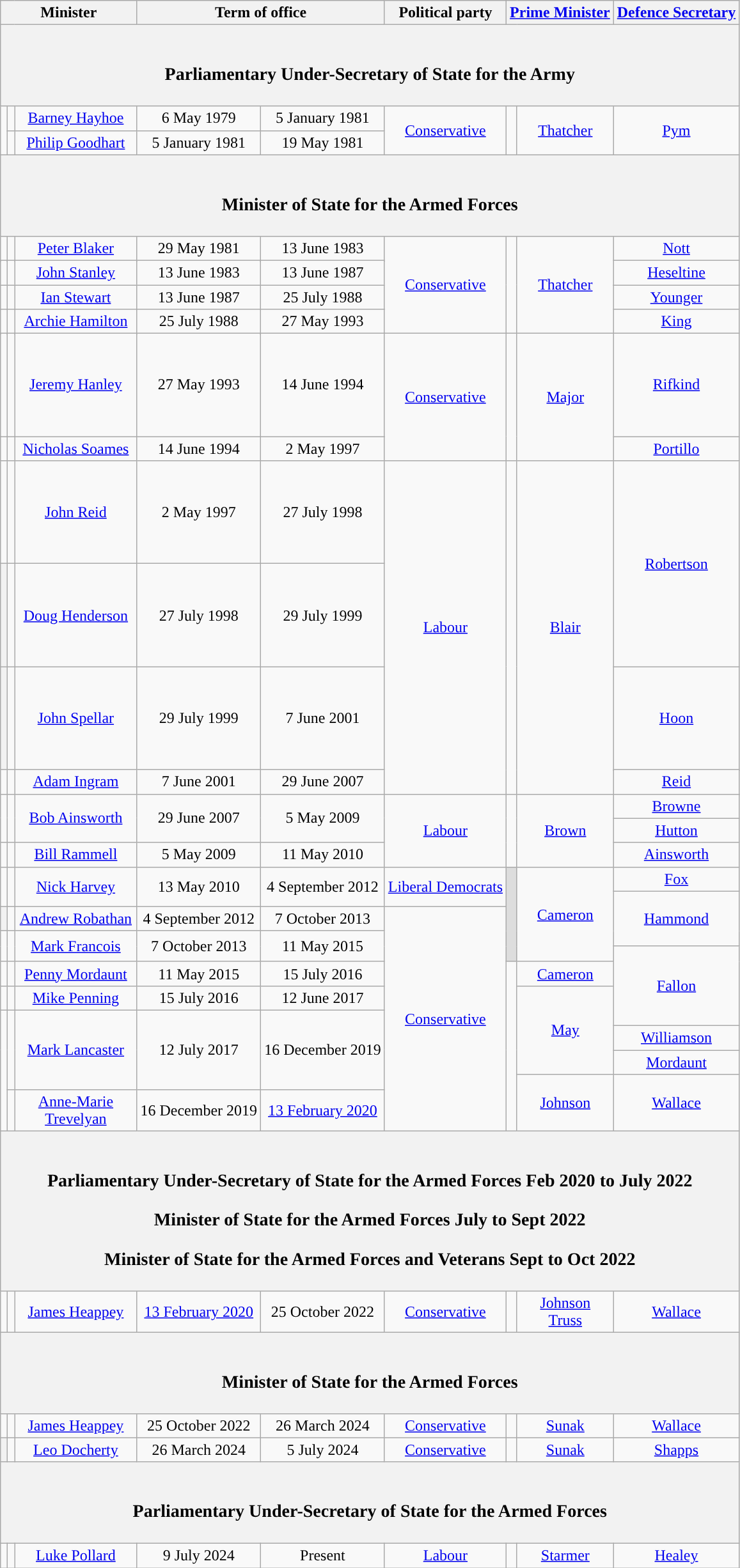<table class="wikitable" style="text-align:center">
<tr>
<th colspan=3>Minister</th>
<th colspan=2>Term of office</th>
<th>Political party</th>
<th colspan=2><a href='#'>Prime Minister</a></th>
<th><a href='#'>Defence Secretary</a></th>
</tr>
<tr>
<th colspan=9><br><h3>Parliamentary Under-Secretary of State for the Army</h3></th>
</tr>
<tr>
<td rowspan=2 style="background-color: "></td>
<td></td>
<td><a href='#'>Barney Hayhoe</a></td>
<td>6 May 1979</td>
<td>5 January 1981</td>
<td rowspan=2><a href='#'>Conservative</a></td>
<td rowspan=2 style="background-color: "></td>
<td rowspan=2><a href='#'>Thatcher</a></td>
<td rowspan=2><a href='#'>Pym</a></td>
</tr>
<tr>
<td></td>
<td><a href='#'>Philip Goodhart</a></td>
<td>5 January 1981</td>
<td>19 May 1981</td>
</tr>
<tr>
<th colspan=9><br><h3>Minister of State for the Armed Forces</h3></th>
</tr>
<tr>
<td rowspan=2 style="background-color: "></td>
<td rowspan=2></td>
<td rowspan=2><a href='#'>Peter Blaker</a></td>
<td rowspan=2>29 May 1981</td>
<td rowspan=2>13 June 1983</td>
<td rowspan=7><a href='#'>Conservative</a></td>
<td rowspan=7 style="background-color: "></td>
<td rowspan=7><a href='#'>Thatcher</a></td>
<td><a href='#'>Nott</a></td>
</tr>
<tr>
<td rowspan=2><a href='#'>Heseltine</a></td>
</tr>
<tr>
<td rowspan=2 style="background-color: "></td>
<td rowspan=2></td>
<td rowspan=2><a href='#'>John Stanley</a></td>
<td rowspan=2>13 June 1983</td>
<td rowspan=2>13 June 1987</td>
</tr>
<tr>
<td rowspan=3><a href='#'>Younger</a></td>
</tr>
<tr>
<td style="background-color: "></td>
<td></td>
<td><a href='#'>Ian Stewart</a></td>
<td>13 June 1987</td>
<td>25 July 1988</td>
</tr>
<tr>
<td rowspan=3 style="background-color: "></td>
<td rowspan=3></td>
<td rowspan=3><a href='#'>Archie Hamilton</a></td>
<td rowspan=3>25 July 1988</td>
<td rowspan=3>27 May 1993</td>
</tr>
<tr>
<td><a href='#'>King</a></td>
</tr>
<tr>
<td rowspan=4><a href='#'>Conservative</a></td>
<td rowspan=4 style="background-color: "></td>
<td rowspan=4><a href='#'>Major</a></td>
<td rowspan=3><a href='#'>Rifkind</a></td>
</tr>
<tr>
<td style="background-color: "></td>
<td></td>
<td height=100 width=120><a href='#'>Jeremy Hanley</a></td>
<td>27 May 1993</td>
<td>14 June 1994</td>
</tr>
<tr>
<td rowspan=2 style="background-color: "></td>
<td rowspan=2></td>
<td rowspan=2><a href='#'>Nicholas Soames</a></td>
<td rowspan=2>14 June 1994</td>
<td rowspan=2>2 May 1997</td>
</tr>
<tr>
<td><a href='#'>Portillo</a></td>
</tr>
<tr>
<td style="background-color: "></td>
<td></td>
<td height=100 width=120><a href='#'>John Reid</a></td>
<td>2 May 1997</td>
<td>27 July 1998</td>
<td rowspan=6><a href='#'>Labour</a></td>
<td rowspan=6 style="background-color: "></td>
<td rowspan=6><a href='#'>Blair</a></td>
<td rowspan=2><a href='#'>Robertson</a></td>
</tr>
<tr>
<th style="background-color: "></th>
<td></td>
<td height=100 width=120><a href='#'>Doug Henderson</a></td>
<td>27 July 1998</td>
<td>29 July 1999</td>
</tr>
<tr>
<th style="background-color: "></th>
<td></td>
<td height=100 width=120><a href='#'>John Spellar</a></td>
<td>29 July 1999</td>
<td>7 June 2001</td>
<td rowspan=2><a href='#'>Hoon</a></td>
</tr>
<tr>
<td rowspan=3 style="background-color: "></td>
<td rowspan=3></td>
<td rowspan=3><a href='#'>Adam Ingram</a></td>
<td rowspan=3>7 June 2001</td>
<td rowspan=3>29 June 2007</td>
</tr>
<tr>
<td><a href='#'>Reid</a></td>
</tr>
<tr>
<td rowspan=2><a href='#'>Browne</a></td>
</tr>
<tr>
<td rowspan=2 style="background-color: "></td>
<td rowspan=2></td>
<td rowspan=2><a href='#'>Bob Ainsworth</a></td>
<td rowspan=2>29 June 2007</td>
<td rowspan=2>5 May 2009</td>
<td rowspan=3><a href='#'>Labour</a></td>
<td rowspan=3 style="background-color: "></td>
<td rowspan=3><a href='#'>Brown</a></td>
</tr>
<tr>
<td><a href='#'>Hutton</a></td>
</tr>
<tr>
<td style="background-color: "></td>
<td></td>
<td><a href='#'>Bill Rammell</a></td>
<td>5 May 2009</td>
<td>11 May 2010</td>
<td><a href='#'>Ainsworth</a></td>
</tr>
<tr>
<td rowspan=2 style="background-color: "></td>
<td rowspan=2></td>
<td rowspan=2><a href='#'>Nick Harvey</a></td>
<td rowspan=2>13 May 2010</td>
<td rowspan=2>4 September 2012</td>
<td rowspan=2><a href='#'>Liberal Democrats</a></td>
<td rowspan=5 style="background-color:#DDD"></td>
<td rowspan=5><a href='#'>Cameron</a><br></td>
<td><a href='#'>Fox</a></td>
</tr>
<tr style="height:1em">
<td rowspan=3><a href='#'>Hammond</a></td>
</tr>
<tr style="height:1em">
<th style="background-color: "></th>
<td></td>
<td><a href='#'>Andrew Robathan</a></td>
<td>4 September 2012</td>
<td>7 October 2013</td>
<td rowspan=10><a href='#'>Conservative</a></td>
</tr>
<tr style="height:1em">
<td rowspan=2 style="background-color: "></td>
<td rowspan=2></td>
<td rowspan=2><a href='#'>Mark Francois</a></td>
<td rowspan=2>7 October 2013</td>
<td rowspan=2>11 May 2015</td>
</tr>
<tr style="height:1em">
<td rowspan=4><a href='#'>Fallon</a></td>
</tr>
<tr style="height:1em">
<td style="background-color: "></td>
<td></td>
<td><a href='#'>Penny Mordaunt</a></td>
<td>11 May 2015</td>
<td>15 July 2016</td>
<td rowspan=7 style="background-color: "></td>
<td><a href='#'>Cameron</a><br></td>
</tr>
<tr style="height:1em">
<td style="background-color: "></td>
<td></td>
<td><a href='#'>Mike Penning</a></td>
<td>15 July 2016</td>
<td>12 June 2017</td>
<td rowspan=4><a href='#'>May</a></td>
</tr>
<tr style="height:1em">
<td rowspan=5 style="background-color: "></td>
<td rowspan=4></td>
<td rowspan=4><a href='#'>Mark Lancaster</a></td>
<td rowspan=4>12 July 2017</td>
<td rowspan=4>16 December 2019</td>
</tr>
<tr style="height:1em">
<td><a href='#'>Williamson</a></td>
</tr>
<tr style="height:1em">
<td><a href='#'>Mordaunt</a></td>
</tr>
<tr style="height:1em">
<td rowspan=2><a href='#'>Johnson</a></td>
<td rowspan=2><a href='#'>Wallace</a></td>
</tr>
<tr style="height:1em">
<td></td>
<td><a href='#'>Anne-Marie Trevelyan</a></td>
<td>16 December 2019</td>
<td><a href='#'>13 February 2020</a></td>
</tr>
<tr style="height:1em">
<th colspan=99><br><h3>Parliamentary Under-Secretary of State for the Armed Forces Feb 2020 to July 2022</h3><h3>Minister of State for the Armed Forces July to Sept 2022</h3><h3>Minister of State for the Armed Forces and Veterans Sept to Oct 2022</h3></th>
</tr>
<tr style="height:1em">
<td style="background-color:"></td>
<td></td>
<td><a href='#'>James Heappey</a></td>
<td><a href='#'>13 February 2020</a></td>
<td>25 October 2022</td>
<td><a href='#'>Conservative</a></td>
<td style="background-color:"></td>
<td><a href='#'>Johnson</a> <br> <a href='#'>Truss</a></td>
<td><a href='#'>Wallace</a></td>
</tr>
<tr>
<th colspan=9><br><h3>Minister of State for the Armed Forces</h3></th>
</tr>
<tr style="height:1em">
<td style="background-color:"></td>
<td></td>
<td><a href='#'>James Heappey</a></td>
<td>25 October 2022</td>
<td>26 March 2024</td>
<td><a href='#'>Conservative</a></td>
<td style="background-color:"></td>
<td><a href='#'>Sunak</a></td>
<td><a href='#'>Wallace</a></td>
</tr>
<tr style="height:1em">
<th style="background-color:"></th>
<td></td>
<td><a href='#'>Leo Docherty</a></td>
<td>26 March 2024</td>
<td>5 July 2024</td>
<td><a href='#'>Conservative</a></td>
<td style="background-color:"></td>
<td><a href='#'>Sunak</a></td>
<td><a href='#'>Shapps</a></td>
</tr>
<tr>
<th colspan=9><br><h3>Parliamentary Under-Secretary of State for the Armed Forces</h3></th>
</tr>
<tr style="height:1em">
<td style="background-color:"></td>
<td></td>
<td><a href='#'>Luke Pollard</a></td>
<td>9 July 2024</td>
<td>Present</td>
<td><a href='#'>Labour</a></td>
<td style="background-color:"></td>
<td><a href='#'>Starmer</a></td>
<td><a href='#'>Healey</a></td>
</tr>
</table>
